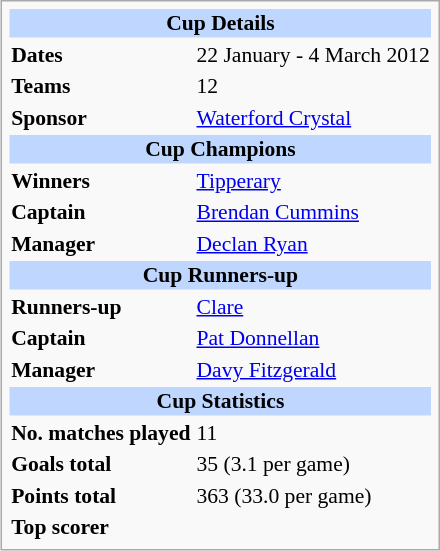<table class="infobox" style="font-size: 90%;">
<tr>
<th style="background: #BFD7FF; text-align: center" colspan="3">Cup Details</th>
</tr>
<tr>
<td><strong>Dates</strong></td>
<td colspan="2">22 January - 4 March 2012</td>
</tr>
<tr>
<td><strong>Teams</strong></td>
<td colspan="2">12</td>
</tr>
<tr>
<td><strong>Sponsor</strong></td>
<td colspan="2"><a href='#'>Waterford Crystal</a></td>
</tr>
<tr>
<th style="background: #BFD7FF; text-align: center" colspan="3">Cup Champions</th>
</tr>
<tr>
<td><strong>Winners</strong></td>
<td colspan="2"><a href='#'>Tipperary</a></td>
</tr>
<tr>
<td><strong>Captain</strong></td>
<td colspan="2"><a href='#'>Brendan Cummins</a></td>
</tr>
<tr>
<td><strong>Manager</strong></td>
<td colspan="2"><a href='#'>Declan Ryan</a></td>
</tr>
<tr>
<th style="background: #BFD7FF; text-align: center" colspan="3">Cup Runners-up</th>
</tr>
<tr>
<td><strong>Runners-up</strong></td>
<td colspan="2"><a href='#'>Clare</a></td>
</tr>
<tr>
<td><strong>Captain</strong></td>
<td colspan="2"><a href='#'>Pat Donnellan</a></td>
</tr>
<tr>
<td><strong>Manager</strong></td>
<td colspan="2"><a href='#'>Davy Fitzgerald</a></td>
</tr>
<tr>
<th style="background: #BFD7FF; text-align: center" colspan="3">Cup Statistics</th>
</tr>
<tr>
<td><strong>No. matches played</strong></td>
<td colspan="2">11</td>
</tr>
<tr>
<td><strong>Goals total</strong></td>
<td colspan="2">35 (3.1 per game)</td>
</tr>
<tr>
<td><strong>Points total</strong></td>
<td colspan="2">363 (33.0 per game)</td>
</tr>
<tr>
<td><strong>Top scorer</strong></td>
<td colspan="2"></td>
</tr>
</table>
